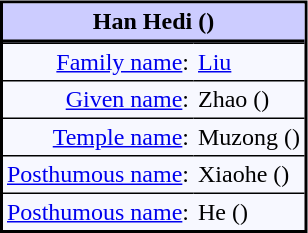<table cellpadding=3px cellspacing=0px bgcolor=#f7f8ff style="float:right; border:2px solid; margin:5px;">
<tr>
<th align=center style="background:#ccf; border-bottom:2px solid" colspan=2>Han Hedi ()</th>
</tr>
<tr>
<td align=right style="border-top:1px solid"><a href='#'>Family name</a>:</td>
<td style="border-top:1px solid"><a href='#'>Liu</a></td>
</tr>
<tr>
<td align=right style="border-top:1px solid"><a href='#'>Given name</a>:</td>
<td style="border-top:1px solid">Zhao ()</td>
</tr>
<tr>
<td align=right style="border-top:1px solid"><a href='#'>Temple name</a>:</td>
<td style="border-top:1px solid">Muzong ()</td>
</tr>
<tr>
<td align=center style="border-top:1px solid"><a href='#'>Posthumous name</a>: </td>
<td style="border-top:1px solid">Xiaohe ()</td>
</tr>
<tr>
<td align=center style="border-top:1px solid"><a href='#'>Posthumous name</a>: </td>
<td style="border-top:1px solid">He ()</td>
</tr>
<tr>
</tr>
</table>
